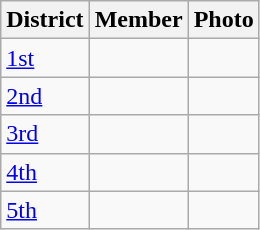<table class="wikitable sortable">
<tr>
<th>District</th>
<th>Member</th>
<th>Photo</th>
</tr>
<tr>
<td><a href='#'>1st</a></td>
<td></td>
<td></td>
</tr>
<tr>
<td><a href='#'>2nd</a></td>
<td></td>
<td></td>
</tr>
<tr>
<td><a href='#'>3rd</a></td>
<td></td>
<td></td>
</tr>
<tr>
<td><a href='#'>4th</a></td>
<td></td>
<td></td>
</tr>
<tr>
<td><a href='#'>5th</a></td>
<td></td>
<td></td>
</tr>
</table>
